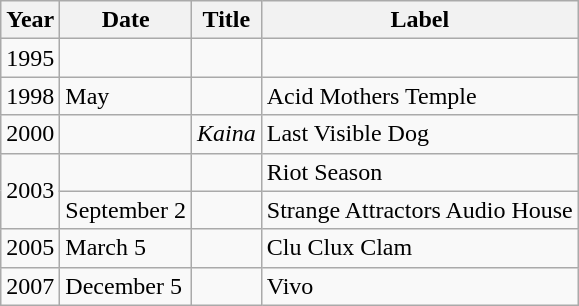<table class="wikitable">
<tr>
<th>Year</th>
<th>Date</th>
<th>Title</th>
<th>Label</th>
</tr>
<tr>
<td>1995</td>
<td></td>
<td></td>
<td></td>
</tr>
<tr>
<td>1998</td>
<td>May</td>
<td></td>
<td>Acid Mothers Temple</td>
</tr>
<tr>
<td>2000</td>
<td></td>
<td><em>Kaina</em></td>
<td>Last Visible Dog</td>
</tr>
<tr>
<td rowspan=2>2003</td>
<td></td>
<td></td>
<td>Riot Season</td>
</tr>
<tr>
<td>September 2</td>
<td></td>
<td>Strange Attractors Audio House</td>
</tr>
<tr>
<td>2005</td>
<td>March 5</td>
<td></td>
<td>Clu Clux Clam</td>
</tr>
<tr>
<td>2007</td>
<td>December 5</td>
<td></td>
<td>Vivo</td>
</tr>
</table>
